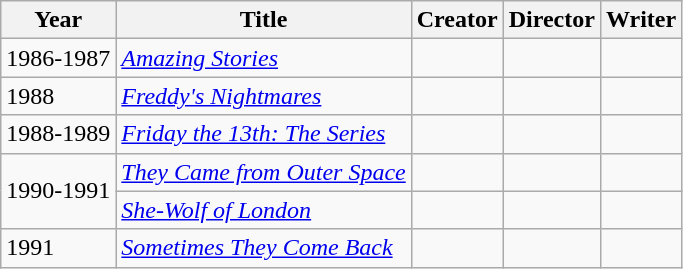<table class="wikitable">
<tr>
<th>Year</th>
<th>Title</th>
<th>Creator</th>
<th>Director</th>
<th>Writer</th>
</tr>
<tr>
<td>1986-1987</td>
<td><em><a href='#'>Amazing Stories</a></em></td>
<td></td>
<td></td>
<td></td>
</tr>
<tr>
<td>1988</td>
<td><em><a href='#'>Freddy's Nightmares</a></em></td>
<td></td>
<td></td>
<td></td>
</tr>
<tr>
<td>1988-1989</td>
<td><em><a href='#'>Friday the 13th: The Series</a></em></td>
<td></td>
<td></td>
<td></td>
</tr>
<tr>
<td rowspan=2>1990-1991</td>
<td><em><a href='#'>They Came from Outer Space</a></em></td>
<td></td>
<td></td>
<td></td>
</tr>
<tr>
<td><em><a href='#'>She-Wolf of London</a></em></td>
<td></td>
<td></td>
<td></td>
</tr>
<tr>
<td>1991</td>
<td><em><a href='#'>Sometimes They Come Back</a></em></td>
<td></td>
<td></td>
<td></td>
</tr>
</table>
